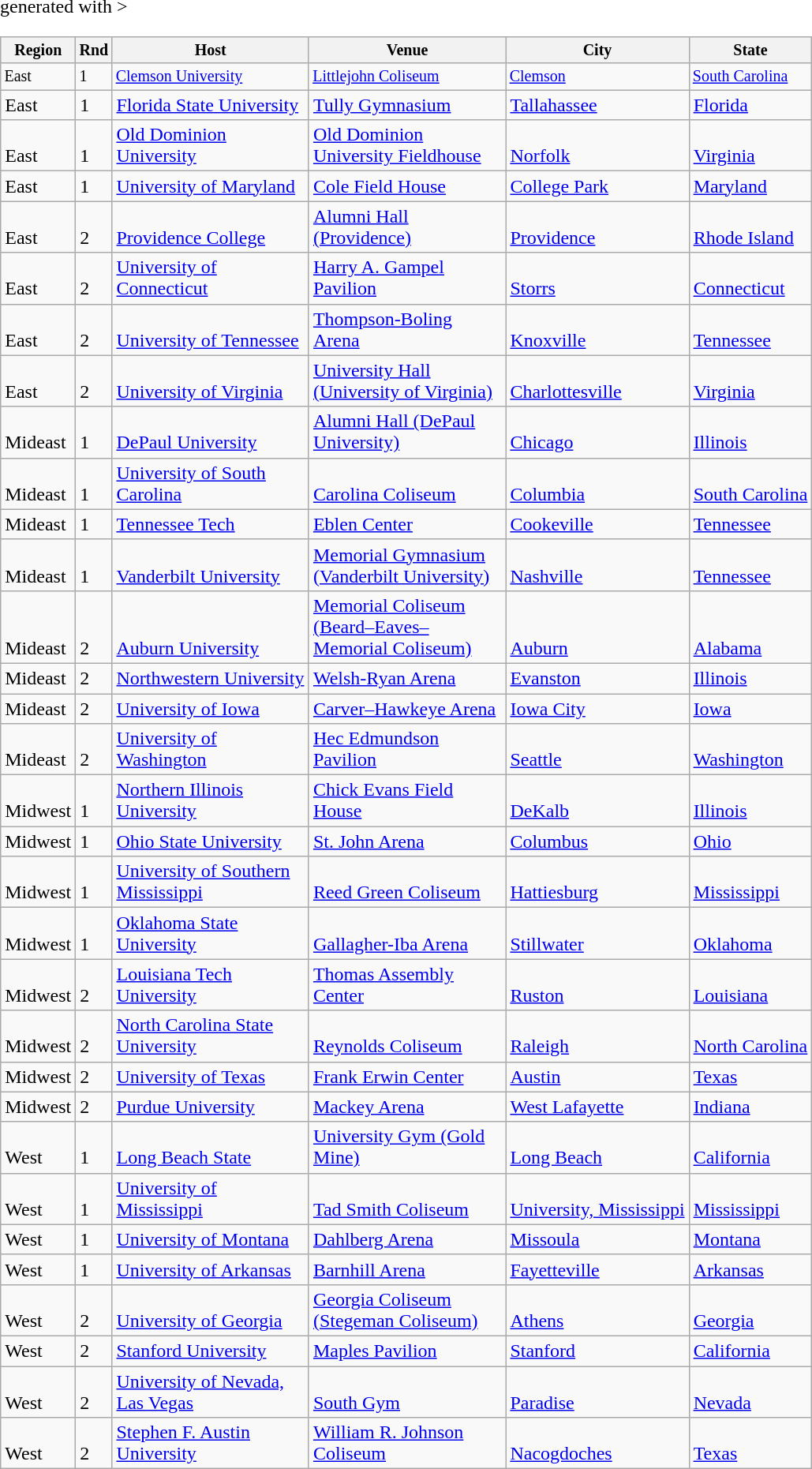<table class="wikitable sortable" <hiddentext>generated with >
<tr style="font-size:10pt;font-weight:bold"  valign="bottom">
<th>Region</th>
<th>Rnd</th>
<th width="160">Host</th>
<th width="160">Venue</th>
<th>City</th>
<th>State</th>
</tr>
<tr style="font-size:10pt"  valign="bottom">
<td height="14">East</td>
<td>1</td>
<td><a href='#'>Clemson University</a></td>
<td><a href='#'>Littlejohn Coliseum</a></td>
<td><a href='#'>Clemson</a></td>
<td><a href='#'>South Carolina</a></td>
</tr>
<tr valign="bottom">
<td height="14">East</td>
<td>1</td>
<td><a href='#'>Florida State University</a></td>
<td><a href='#'>Tully Gymnasium</a></td>
<td><a href='#'>Tallahassee</a></td>
<td><a href='#'>Florida</a></td>
</tr>
<tr valign="bottom">
<td height="14">East</td>
<td>1</td>
<td><a href='#'>Old Dominion University</a></td>
<td><a href='#'>Old Dominion University Fieldhouse</a></td>
<td><a href='#'>Norfolk</a></td>
<td><a href='#'>Virginia</a></td>
</tr>
<tr valign="bottom">
<td height="14">East</td>
<td>1</td>
<td><a href='#'>University of Maryland</a></td>
<td><a href='#'>Cole Field House</a></td>
<td><a href='#'>College Park</a></td>
<td><a href='#'>Maryland</a></td>
</tr>
<tr valign="bottom">
<td height="14">East</td>
<td>2</td>
<td><a href='#'>Providence College</a></td>
<td><a href='#'>Alumni Hall (Providence)</a></td>
<td><a href='#'>Providence</a></td>
<td><a href='#'>Rhode Island</a></td>
</tr>
<tr valign="bottom">
<td height="14">East</td>
<td>2</td>
<td><a href='#'>University of Connecticut</a></td>
<td><a href='#'>Harry A. Gampel Pavilion</a></td>
<td><a href='#'>Storrs</a></td>
<td><a href='#'>Connecticut</a></td>
</tr>
<tr valign="bottom">
<td height="14">East</td>
<td>2</td>
<td><a href='#'>University of Tennessee</a></td>
<td><a href='#'>Thompson-Boling Arena</a></td>
<td><a href='#'>Knoxville</a></td>
<td><a href='#'>Tennessee</a></td>
</tr>
<tr valign="bottom">
<td height="14">East</td>
<td>2</td>
<td><a href='#'>University of Virginia</a></td>
<td><a href='#'>University Hall (University of Virginia)</a></td>
<td><a href='#'>Charlottesville</a></td>
<td><a href='#'>Virginia</a></td>
</tr>
<tr valign="bottom">
<td height="14">Mideast</td>
<td>1</td>
<td><a href='#'>DePaul University</a></td>
<td><a href='#'>Alumni Hall (DePaul University)</a></td>
<td><a href='#'>Chicago</a></td>
<td><a href='#'>Illinois</a></td>
</tr>
<tr valign="bottom">
<td height="14">Mideast</td>
<td>1</td>
<td><a href='#'>University of South Carolina</a></td>
<td><a href='#'>Carolina Coliseum</a></td>
<td><a href='#'>Columbia</a></td>
<td><a href='#'>South Carolina</a></td>
</tr>
<tr valign="bottom">
<td height="14">Mideast</td>
<td>1</td>
<td><a href='#'>Tennessee Tech</a></td>
<td><a href='#'>Eblen Center</a></td>
<td><a href='#'>Cookeville</a></td>
<td><a href='#'>Tennessee</a></td>
</tr>
<tr valign="bottom">
<td height="14">Mideast</td>
<td>1</td>
<td><a href='#'>Vanderbilt University</a></td>
<td><a href='#'>Memorial Gymnasium (Vanderbilt University)</a></td>
<td><a href='#'>Nashville</a></td>
<td><a href='#'>Tennessee</a></td>
</tr>
<tr valign="bottom">
<td height="14">Mideast</td>
<td>2</td>
<td><a href='#'>Auburn University</a></td>
<td><a href='#'>Memorial Coliseum (Beard–Eaves–Memorial Coliseum)</a></td>
<td><a href='#'>Auburn</a></td>
<td><a href='#'>Alabama</a></td>
</tr>
<tr valign="bottom">
<td height="14">Mideast</td>
<td>2</td>
<td><a href='#'>Northwestern University</a></td>
<td><a href='#'>Welsh-Ryan Arena</a></td>
<td><a href='#'>Evanston</a></td>
<td><a href='#'>Illinois</a></td>
</tr>
<tr valign="bottom">
<td height="14">Mideast</td>
<td>2</td>
<td><a href='#'>University of Iowa</a></td>
<td><a href='#'>Carver–Hawkeye Arena</a></td>
<td><a href='#'>Iowa City</a></td>
<td><a href='#'>Iowa</a></td>
</tr>
<tr valign="bottom">
<td height="14">Mideast</td>
<td>2</td>
<td><a href='#'>University of Washington</a></td>
<td><a href='#'>Hec Edmundson Pavilion</a></td>
<td><a href='#'>Seattle</a></td>
<td><a href='#'>Washington</a></td>
</tr>
<tr valign="bottom">
<td height="14">Midwest</td>
<td>1</td>
<td><a href='#'>Northern Illinois University</a></td>
<td><a href='#'>Chick Evans Field House</a></td>
<td><a href='#'>DeKalb</a></td>
<td><a href='#'>Illinois</a></td>
</tr>
<tr valign="bottom">
<td height="14">Midwest</td>
<td>1</td>
<td><a href='#'>Ohio State University</a></td>
<td><a href='#'>St. John Arena</a></td>
<td><a href='#'>Columbus</a></td>
<td><a href='#'>Ohio</a></td>
</tr>
<tr valign="bottom">
<td height="14">Midwest</td>
<td>1</td>
<td><a href='#'>University of Southern Mississippi</a></td>
<td><a href='#'>Reed Green Coliseum</a></td>
<td><a href='#'>Hattiesburg</a></td>
<td><a href='#'>Mississippi</a></td>
</tr>
<tr valign="bottom">
<td height="14">Midwest</td>
<td>1</td>
<td><a href='#'>Oklahoma State University</a></td>
<td><a href='#'>Gallagher-Iba Arena</a></td>
<td><a href='#'>Stillwater</a></td>
<td><a href='#'>Oklahoma</a></td>
</tr>
<tr valign="bottom">
<td height="14">Midwest</td>
<td>2</td>
<td><a href='#'>Louisiana Tech University</a></td>
<td><a href='#'>Thomas Assembly Center</a></td>
<td><a href='#'>Ruston</a></td>
<td><a href='#'>Louisiana</a></td>
</tr>
<tr valign="bottom">
<td height="14">Midwest</td>
<td>2</td>
<td><a href='#'>North Carolina State University</a></td>
<td><a href='#'>Reynolds Coliseum</a></td>
<td><a href='#'>Raleigh</a></td>
<td><a href='#'>North Carolina</a></td>
</tr>
<tr valign="bottom">
<td height="14">Midwest</td>
<td>2</td>
<td><a href='#'>University of Texas</a></td>
<td><a href='#'>Frank Erwin Center</a></td>
<td><a href='#'>Austin</a></td>
<td><a href='#'>Texas</a></td>
</tr>
<tr valign="bottom">
<td height="14">Midwest</td>
<td>2</td>
<td><a href='#'>Purdue University</a></td>
<td><a href='#'>Mackey Arena</a></td>
<td><a href='#'>West Lafayette</a></td>
<td><a href='#'>Indiana</a></td>
</tr>
<tr valign="bottom">
<td height="14">West</td>
<td>1</td>
<td><a href='#'>Long Beach State</a></td>
<td><a href='#'>University Gym (Gold Mine)</a></td>
<td><a href='#'>Long Beach</a></td>
<td><a href='#'>California</a></td>
</tr>
<tr valign="bottom">
<td height="14">West</td>
<td>1</td>
<td><a href='#'>University of Mississippi</a></td>
<td><a href='#'>Tad Smith Coliseum</a></td>
<td><a href='#'>University, Mississippi</a></td>
<td><a href='#'>Mississippi</a></td>
</tr>
<tr valign="bottom">
<td height="14">West</td>
<td>1</td>
<td><a href='#'>University of Montana</a></td>
<td><a href='#'>Dahlberg Arena</a></td>
<td><a href='#'>Missoula</a></td>
<td><a href='#'>Montana</a></td>
</tr>
<tr valign="bottom">
<td height="14">West</td>
<td>1</td>
<td><a href='#'>University of Arkansas</a></td>
<td><a href='#'>Barnhill Arena</a></td>
<td><a href='#'>Fayetteville</a></td>
<td><a href='#'>Arkansas</a></td>
</tr>
<tr valign="bottom">
<td height="14">West</td>
<td>2</td>
<td><a href='#'>University of Georgia</a></td>
<td><a href='#'>Georgia Coliseum (Stegeman Coliseum)</a></td>
<td><a href='#'>Athens</a></td>
<td><a href='#'>Georgia</a></td>
</tr>
<tr valign="bottom">
<td height="14">West</td>
<td>2</td>
<td><a href='#'>Stanford University</a></td>
<td><a href='#'>Maples Pavilion</a></td>
<td><a href='#'>Stanford</a></td>
<td><a href='#'>California</a></td>
</tr>
<tr valign="bottom">
<td height="14">West</td>
<td>2</td>
<td><a href='#'>University of Nevada, Las Vegas</a></td>
<td><a href='#'>South Gym</a></td>
<td><a href='#'>Paradise</a></td>
<td><a href='#'>Nevada</a></td>
</tr>
<tr valign="bottom">
<td height="14">West</td>
<td>2</td>
<td><a href='#'>Stephen F. Austin University</a></td>
<td><a href='#'>William R. Johnson Coliseum</a></td>
<td><a href='#'>Nacogdoches</a></td>
<td><a href='#'>Texas</a></td>
</tr>
</table>
